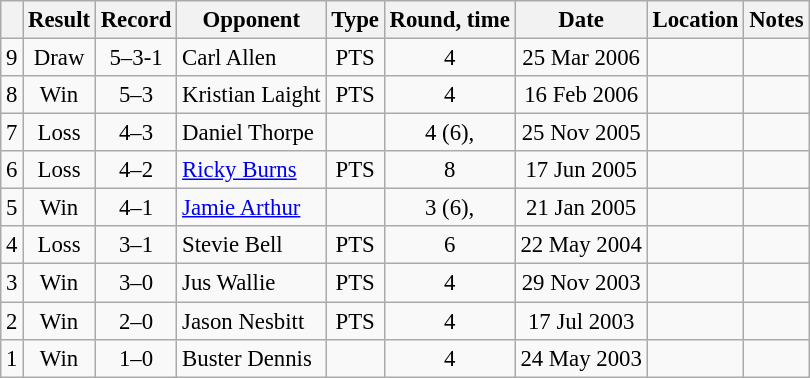<table class="wikitable" style="text-align:center; font-size:95%">
<tr>
<th></th>
<th>Result</th>
<th>Record</th>
<th>Opponent</th>
<th>Type</th>
<th>Round, time</th>
<th>Date</th>
<th>Location</th>
<th>Notes</th>
</tr>
<tr>
<td>9</td>
<td> Draw</td>
<td>5–3-1</td>
<td align="left"> Carl Allen</td>
<td>PTS</td>
<td>4</td>
<td>25 Mar 2006</td>
<td align="left"> </td>
<td></td>
</tr>
<tr>
<td>8</td>
<td> Win</td>
<td>5–3</td>
<td align="left"> Kristian Laight</td>
<td>PTS</td>
<td>4</td>
<td>16 Feb 2006</td>
<td align="left"> </td>
<td></td>
</tr>
<tr>
<td>7</td>
<td> Loss</td>
<td>4–3</td>
<td align="left"> Daniel Thorpe</td>
<td></td>
<td>4 (6), </td>
<td>25 Nov 2005</td>
<td align="left"> </td>
<td></td>
</tr>
<tr>
<td>6</td>
<td> Loss</td>
<td>4–2</td>
<td align="left"> <a href='#'>Ricky Burns</a></td>
<td>PTS</td>
<td>8</td>
<td>17 Jun 2005</td>
<td align="left"> </td>
<td></td>
</tr>
<tr>
<td>5</td>
<td> Win</td>
<td>4–1</td>
<td align="left"> <a href='#'>Jamie Arthur</a></td>
<td></td>
<td>3 (6), </td>
<td>21 Jan 2005</td>
<td align="left"> </td>
<td></td>
</tr>
<tr>
<td>4</td>
<td> Loss</td>
<td>3–1</td>
<td align="left"> Stevie Bell</td>
<td>PTS</td>
<td>6</td>
<td>22 May 2004</td>
<td align="left"> </td>
<td></td>
</tr>
<tr>
<td>3</td>
<td> Win</td>
<td>3–0</td>
<td align="left"> Jus Wallie</td>
<td>PTS</td>
<td>4</td>
<td>29 Nov 2003</td>
<td align="left"> </td>
<td></td>
</tr>
<tr>
<td>2</td>
<td> Win</td>
<td>2–0</td>
<td align="left"> Jason Nesbitt</td>
<td>PTS</td>
<td>4</td>
<td>17 Jul 2003</td>
<td align="left"> </td>
<td></td>
</tr>
<tr>
<td>1</td>
<td> Win</td>
<td>1–0</td>
<td style="text-align:left;"> Buster Dennis</td>
<td></td>
<td>4</td>
<td>24 May 2003</td>
<td style="text-align:left;"> </td>
<td style="text-align:left;"></td>
</tr>
</table>
